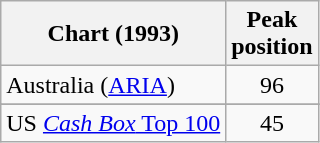<table class="wikitable sortable">
<tr>
<th>Chart (1993)</th>
<th>Peak<br>position</th>
</tr>
<tr>
<td>Australia (<a href='#'>ARIA</a>)</td>
<td align=center>96</td>
</tr>
<tr>
</tr>
<tr>
</tr>
<tr>
</tr>
<tr>
<td>US <a href='#'><em>Cash Box</em> Top 100</a></td>
<td align="center">45</td>
</tr>
</table>
